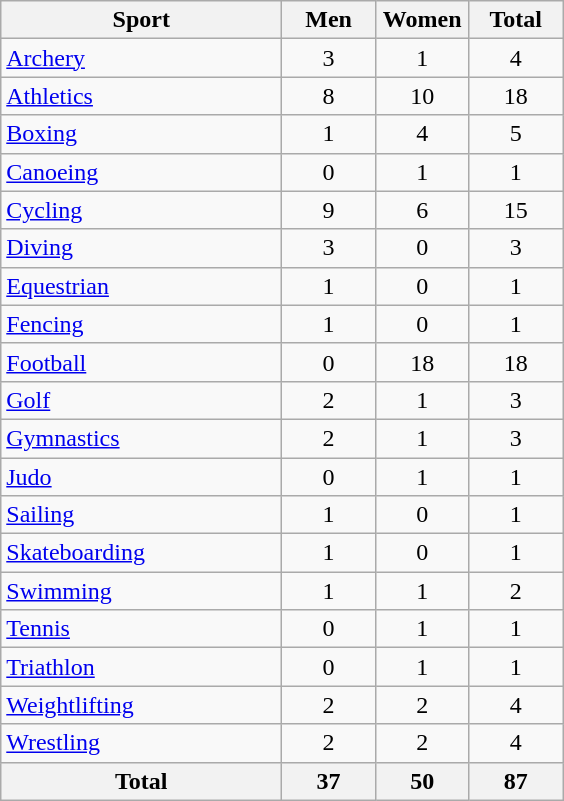<table class="wikitable sortable" style="text-align:center;">
<tr>
<th width=180>Sport</th>
<th width=55>Men</th>
<th width=55>Women</th>
<th width=55>Total</th>
</tr>
<tr>
<td align=left><a href='#'>Archery</a></td>
<td>3</td>
<td>1</td>
<td>4</td>
</tr>
<tr>
<td align=left><a href='#'>Athletics</a></td>
<td>8</td>
<td>10</td>
<td>18</td>
</tr>
<tr>
<td align=left><a href='#'>Boxing</a></td>
<td>1</td>
<td>4</td>
<td>5</td>
</tr>
<tr>
<td align=left><a href='#'>Canoeing</a></td>
<td>0</td>
<td>1</td>
<td>1</td>
</tr>
<tr>
<td align=left><a href='#'>Cycling</a></td>
<td>9</td>
<td>6</td>
<td>15</td>
</tr>
<tr>
<td align=left><a href='#'>Diving</a></td>
<td>3</td>
<td>0</td>
<td>3</td>
</tr>
<tr>
<td align=left><a href='#'>Equestrian</a></td>
<td>1</td>
<td>0</td>
<td>1</td>
</tr>
<tr>
<td align=left><a href='#'>Fencing</a></td>
<td>1</td>
<td>0</td>
<td>1</td>
</tr>
<tr>
<td align=left><a href='#'>Football</a></td>
<td>0</td>
<td>18</td>
<td>18</td>
</tr>
<tr>
<td align=left><a href='#'>Golf</a></td>
<td>2</td>
<td>1</td>
<td>3</td>
</tr>
<tr>
<td align=left><a href='#'>Gymnastics</a></td>
<td>2</td>
<td>1</td>
<td>3</td>
</tr>
<tr>
<td align=left><a href='#'>Judo</a></td>
<td>0</td>
<td>1</td>
<td>1</td>
</tr>
<tr>
<td align=left><a href='#'>Sailing</a></td>
<td>1</td>
<td>0</td>
<td>1</td>
</tr>
<tr>
<td align=left><a href='#'>Skateboarding</a></td>
<td>1</td>
<td>0</td>
<td>1</td>
</tr>
<tr>
<td align=left><a href='#'>Swimming</a></td>
<td>1</td>
<td>1</td>
<td>2</td>
</tr>
<tr>
<td align=left><a href='#'>Tennis</a></td>
<td>0</td>
<td>1</td>
<td>1</td>
</tr>
<tr>
<td align=left><a href='#'>Triathlon</a></td>
<td>0</td>
<td>1</td>
<td>1</td>
</tr>
<tr>
<td align=left><a href='#'>Weightlifting</a></td>
<td>2</td>
<td>2</td>
<td>4</td>
</tr>
<tr>
<td align=left><a href='#'>Wrestling</a></td>
<td>2</td>
<td>2</td>
<td>4</td>
</tr>
<tr>
<th>Total</th>
<th>37</th>
<th>50</th>
<th>87</th>
</tr>
</table>
